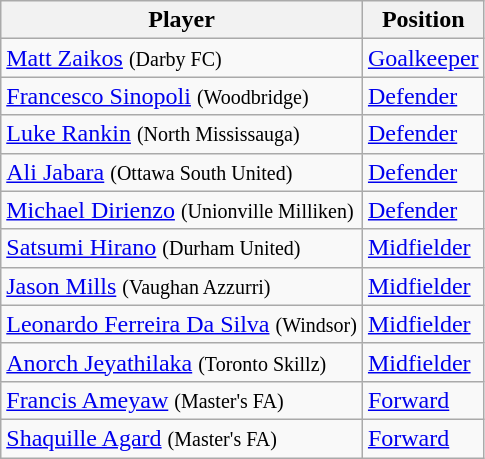<table class="wikitable">
<tr>
<th>Player</th>
<th>Position</th>
</tr>
<tr>
<td>  <a href='#'>Matt Zaikos</a> <small>(Darby FC)</small></td>
<td><a href='#'>Goalkeeper</a></td>
</tr>
<tr>
<td>  <a href='#'>Francesco Sinopoli</a> <small>(Woodbridge)</small></td>
<td><a href='#'>Defender</a></td>
</tr>
<tr>
<td>  <a href='#'>Luke Rankin</a> <small>(North Mississauga)</small></td>
<td><a href='#'>Defender</a></td>
</tr>
<tr>
<td>  <a href='#'>Ali Jabara</a> <small>(Ottawa South United)</small></td>
<td><a href='#'>Defender</a></td>
</tr>
<tr>
<td>  <a href='#'>Michael Dirienzo</a> <small>(Unionville Milliken)</small></td>
<td><a href='#'>Defender</a></td>
</tr>
<tr>
<td>  <a href='#'>Satsumi Hirano</a> <small>(Durham United)</small></td>
<td><a href='#'>Midfielder</a></td>
</tr>
<tr>
<td>  <a href='#'>Jason Mills</a> <small>(Vaughan Azzurri)</small></td>
<td><a href='#'>Midfielder</a></td>
</tr>
<tr>
<td>  <a href='#'>Leonardo Ferreira Da Silva</a> <small>(Windsor)</small></td>
<td><a href='#'>Midfielder</a></td>
</tr>
<tr>
<td>  <a href='#'>Anorch Jeyathilaka</a> <small>(Toronto Skillz)</small></td>
<td><a href='#'>Midfielder</a></td>
</tr>
<tr>
<td>  <a href='#'>Francis Ameyaw</a> <small>(Master's FA)</small></td>
<td><a href='#'>Forward</a></td>
</tr>
<tr>
<td>  <a href='#'>Shaquille Agard</a> <small>(Master's FA)</small></td>
<td><a href='#'>Forward</a></td>
</tr>
</table>
